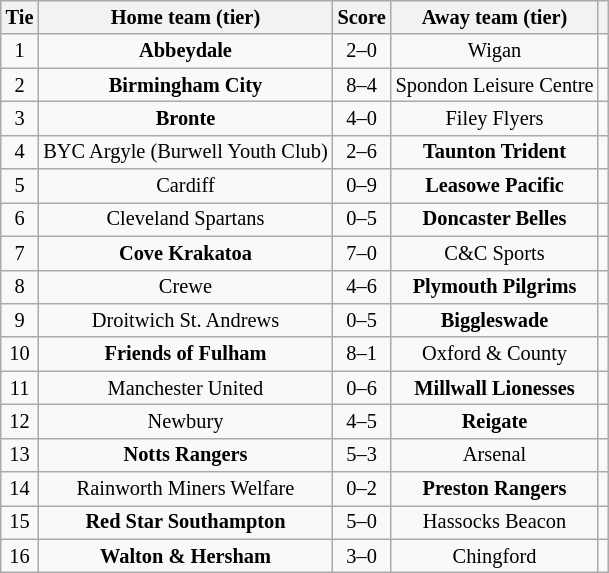<table class="wikitable" style="text-align:center; font-size:85%">
<tr>
<th>Tie</th>
<th>Home team (tier)</th>
<th>Score</th>
<th>Away team (tier)</th>
<th></th>
</tr>
<tr>
<td align="center">1</td>
<td><strong>Abbeydale</strong></td>
<td align="center">2–0</td>
<td>Wigan</td>
<td></td>
</tr>
<tr>
<td align="center">2</td>
<td><strong>Birmingham City</strong></td>
<td align="center">8–4</td>
<td>Spondon Leisure Centre</td>
<td></td>
</tr>
<tr>
<td align="center">3</td>
<td><strong>Bronte</strong></td>
<td align="center">4–0</td>
<td>Filey Flyers</td>
<td></td>
</tr>
<tr>
<td align="center">4</td>
<td>BYC Argyle (Burwell Youth Club)</td>
<td>2–6</td>
<td><strong>Taunton Trident</strong></td>
<td></td>
</tr>
<tr>
<td align="center">5</td>
<td>Cardiff</td>
<td align="center">0–9</td>
<td><strong>Leasowe Pacific</strong></td>
<td></td>
</tr>
<tr>
<td align="center">6</td>
<td>Cleveland Spartans</td>
<td align="center">0–5</td>
<td><strong>Doncaster Belles</strong></td>
<td></td>
</tr>
<tr>
<td align="center">7</td>
<td><strong>Cove Krakatoa</strong></td>
<td align="center">7–0</td>
<td>C&C Sports</td>
<td></td>
</tr>
<tr>
<td align="center">8</td>
<td>Crewe</td>
<td align="center">4–6</td>
<td><strong>Plymouth Pilgrims</strong></td>
<td></td>
</tr>
<tr>
<td align="center">9</td>
<td>Droitwich St. Andrews</td>
<td align="center">0–5</td>
<td><strong>Biggleswade</strong></td>
<td></td>
</tr>
<tr>
<td align="center">10</td>
<td><strong>Friends of Fulham</strong></td>
<td align="center">8–1</td>
<td>Oxford & County</td>
<td></td>
</tr>
<tr>
<td align="center">11</td>
<td>Manchester United</td>
<td>0–6</td>
<td><strong>Millwall Lionesses</strong></td>
<td></td>
</tr>
<tr>
<td align="center">12</td>
<td>Newbury</td>
<td align="center">4–5</td>
<td><strong>Reigate</strong></td>
<td></td>
</tr>
<tr>
<td align="center">13</td>
<td><strong>Notts Rangers</strong></td>
<td align="center">5–3</td>
<td>Arsenal</td>
<td></td>
</tr>
<tr>
<td align="center">14</td>
<td>Rainworth Miners Welfare</td>
<td align="center">0–2</td>
<td><strong>Preston Rangers</strong></td>
<td></td>
</tr>
<tr>
<td align="center">15</td>
<td><strong>Red Star Southampton</strong></td>
<td align="center">5–0</td>
<td>Hassocks Beacon</td>
<td></td>
</tr>
<tr>
<td align="center">16</td>
<td><strong>Walton & Hersham</strong></td>
<td align="center">3–0</td>
<td>Chingford</td>
<td></td>
</tr>
</table>
